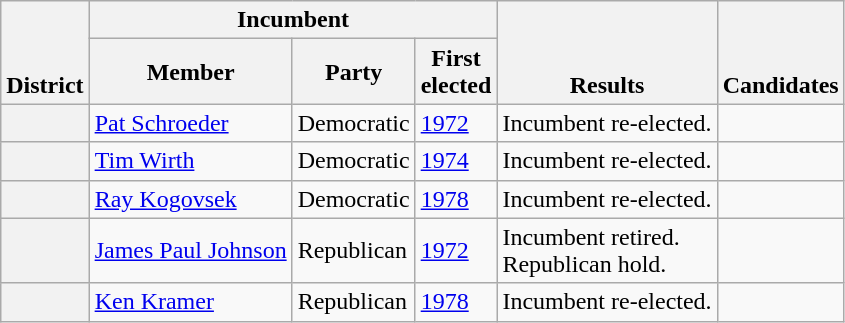<table class=wikitable>
<tr valign=bottom>
<th rowspan=2>District</th>
<th colspan=3>Incumbent</th>
<th rowspan=2>Results</th>
<th rowspan=2>Candidates</th>
</tr>
<tr>
<th>Member</th>
<th>Party</th>
<th>First<br>elected</th>
</tr>
<tr>
<th></th>
<td><a href='#'>Pat Schroeder</a></td>
<td>Democratic</td>
<td><a href='#'>1972</a></td>
<td>Incumbent re-elected.</td>
<td nowrap></td>
</tr>
<tr>
<th></th>
<td><a href='#'>Tim Wirth</a></td>
<td>Democratic</td>
<td><a href='#'>1974</a></td>
<td>Incumbent re-elected.</td>
<td nowrap></td>
</tr>
<tr>
<th></th>
<td><a href='#'>Ray Kogovsek</a></td>
<td>Democratic</td>
<td><a href='#'>1978</a></td>
<td>Incumbent re-elected.</td>
<td nowrap></td>
</tr>
<tr>
<th></th>
<td><a href='#'>James Paul Johnson</a></td>
<td>Republican</td>
<td><a href='#'>1972</a></td>
<td>Incumbent retired.<br>Republican hold.</td>
<td nowrap></td>
</tr>
<tr>
<th></th>
<td><a href='#'>Ken Kramer</a></td>
<td>Republican</td>
<td><a href='#'>1978</a></td>
<td>Incumbent re-elected.</td>
<td nowrap></td>
</tr>
</table>
